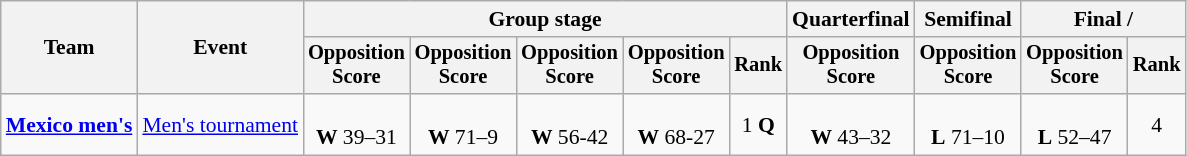<table class=wikitable style=font-size:90%;text-align:center>
<tr>
<th rowspan=2>Team</th>
<th rowspan=2>Event</th>
<th colspan=5>Group stage</th>
<th>Quarterfinal</th>
<th>Semifinal</th>
<th colspan=2>Final / </th>
</tr>
<tr style=font-size:95%>
<th>Opposition<br>Score</th>
<th>Opposition<br>Score</th>
<th>Opposition<br>Score</th>
<th>Opposition<br>Score</th>
<th>Rank</th>
<th>Opposition<br>Score</th>
<th>Opposition<br>Score</th>
<th>Opposition<br>Score</th>
<th>Rank</th>
</tr>
<tr>
<td align=left><a href='#'><strong>Mexico men's</strong></a></td>
<td align=left><a href='#'>Men's tournament</a></td>
<td><br><strong>W</strong> 39–31</td>
<td><br><strong>W</strong> 71–9</td>
<td><br><strong>W</strong> 56-42</td>
<td><br><strong>W</strong> 68-27</td>
<td>1 <strong>Q</strong></td>
<td><br><strong>W</strong> 43–32</td>
<td><br><strong>L</strong> 71–10</td>
<td><br><strong>L</strong> 52–47</td>
<td>4</td>
</tr>
</table>
